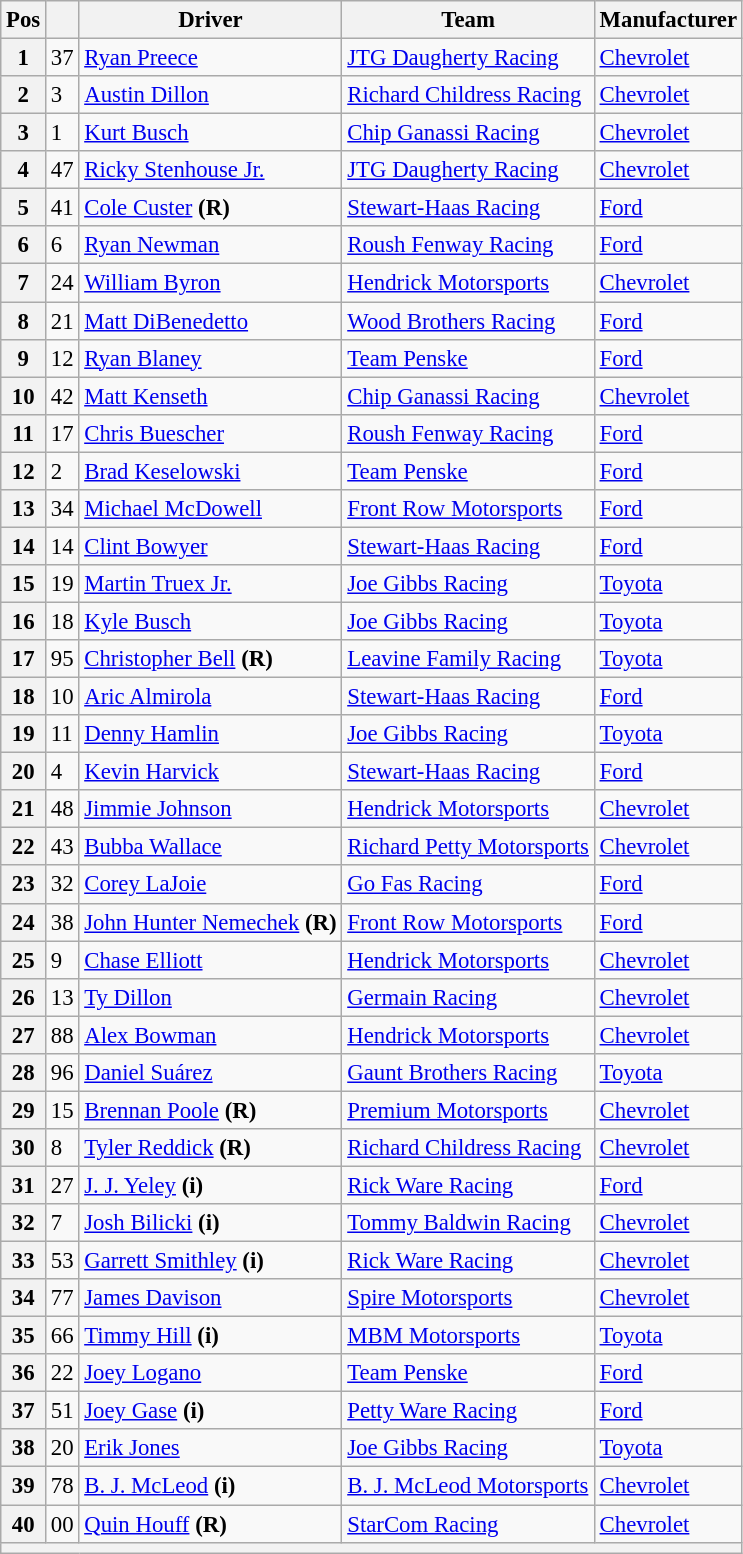<table class="wikitable" style="font-size:95%">
<tr>
<th>Pos</th>
<th></th>
<th>Driver</th>
<th>Team</th>
<th>Manufacturer</th>
</tr>
<tr>
<th>1</th>
<td>37</td>
<td><a href='#'>Ryan Preece</a></td>
<td><a href='#'>JTG Daugherty Racing</a></td>
<td><a href='#'>Chevrolet</a></td>
</tr>
<tr>
<th>2</th>
<td>3</td>
<td><a href='#'>Austin Dillon</a></td>
<td><a href='#'>Richard Childress Racing</a></td>
<td><a href='#'>Chevrolet</a></td>
</tr>
<tr>
<th>3</th>
<td>1</td>
<td><a href='#'>Kurt Busch</a></td>
<td><a href='#'>Chip Ganassi Racing</a></td>
<td><a href='#'>Chevrolet</a></td>
</tr>
<tr>
<th>4</th>
<td>47</td>
<td><a href='#'>Ricky Stenhouse Jr.</a></td>
<td><a href='#'>JTG Daugherty Racing</a></td>
<td><a href='#'>Chevrolet</a></td>
</tr>
<tr>
<th>5</th>
<td>41</td>
<td><a href='#'>Cole Custer</a> <strong>(R)</strong></td>
<td><a href='#'>Stewart-Haas Racing</a></td>
<td><a href='#'>Ford</a></td>
</tr>
<tr>
<th>6</th>
<td>6</td>
<td><a href='#'>Ryan Newman</a></td>
<td><a href='#'>Roush Fenway Racing</a></td>
<td><a href='#'>Ford</a></td>
</tr>
<tr>
<th>7</th>
<td>24</td>
<td><a href='#'>William Byron</a></td>
<td><a href='#'>Hendrick Motorsports</a></td>
<td><a href='#'>Chevrolet</a></td>
</tr>
<tr>
<th>8</th>
<td>21</td>
<td><a href='#'>Matt DiBenedetto</a></td>
<td><a href='#'>Wood Brothers Racing</a></td>
<td><a href='#'>Ford</a></td>
</tr>
<tr>
<th>9</th>
<td>12</td>
<td><a href='#'>Ryan Blaney</a></td>
<td><a href='#'>Team Penske</a></td>
<td><a href='#'>Ford</a></td>
</tr>
<tr>
<th>10</th>
<td>42</td>
<td><a href='#'>Matt Kenseth</a></td>
<td><a href='#'>Chip Ganassi Racing</a></td>
<td><a href='#'>Chevrolet</a></td>
</tr>
<tr>
<th>11</th>
<td>17</td>
<td><a href='#'>Chris Buescher</a></td>
<td><a href='#'>Roush Fenway Racing</a></td>
<td><a href='#'>Ford</a></td>
</tr>
<tr>
<th>12</th>
<td>2</td>
<td><a href='#'>Brad Keselowski</a></td>
<td><a href='#'>Team Penske</a></td>
<td><a href='#'>Ford</a></td>
</tr>
<tr>
<th>13</th>
<td>34</td>
<td><a href='#'>Michael McDowell</a></td>
<td><a href='#'>Front Row Motorsports</a></td>
<td><a href='#'>Ford</a></td>
</tr>
<tr>
<th>14</th>
<td>14</td>
<td><a href='#'>Clint Bowyer</a></td>
<td><a href='#'>Stewart-Haas Racing</a></td>
<td><a href='#'>Ford</a></td>
</tr>
<tr>
<th>15</th>
<td>19</td>
<td><a href='#'>Martin Truex Jr.</a></td>
<td><a href='#'>Joe Gibbs Racing</a></td>
<td><a href='#'>Toyota</a></td>
</tr>
<tr>
<th>16</th>
<td>18</td>
<td><a href='#'>Kyle Busch</a></td>
<td><a href='#'>Joe Gibbs Racing</a></td>
<td><a href='#'>Toyota</a></td>
</tr>
<tr>
<th>17</th>
<td>95</td>
<td><a href='#'>Christopher Bell</a> <strong>(R)</strong></td>
<td><a href='#'>Leavine Family Racing</a></td>
<td><a href='#'>Toyota</a></td>
</tr>
<tr>
<th>18</th>
<td>10</td>
<td><a href='#'>Aric Almirola</a></td>
<td><a href='#'>Stewart-Haas Racing</a></td>
<td><a href='#'>Ford</a></td>
</tr>
<tr>
<th>19</th>
<td>11</td>
<td><a href='#'>Denny Hamlin</a></td>
<td><a href='#'>Joe Gibbs Racing</a></td>
<td><a href='#'>Toyota</a></td>
</tr>
<tr>
<th>20</th>
<td>4</td>
<td><a href='#'>Kevin Harvick</a></td>
<td><a href='#'>Stewart-Haas Racing</a></td>
<td><a href='#'>Ford</a></td>
</tr>
<tr>
<th>21</th>
<td>48</td>
<td><a href='#'>Jimmie Johnson</a></td>
<td><a href='#'>Hendrick Motorsports</a></td>
<td><a href='#'>Chevrolet</a></td>
</tr>
<tr>
<th>22</th>
<td>43</td>
<td><a href='#'>Bubba Wallace</a></td>
<td><a href='#'>Richard Petty Motorsports</a></td>
<td><a href='#'>Chevrolet</a></td>
</tr>
<tr>
<th>23</th>
<td>32</td>
<td><a href='#'>Corey LaJoie</a></td>
<td><a href='#'>Go Fas Racing</a></td>
<td><a href='#'>Ford</a></td>
</tr>
<tr>
<th>24</th>
<td>38</td>
<td><a href='#'>John Hunter Nemechek</a> <strong>(R)</strong></td>
<td><a href='#'>Front Row Motorsports</a></td>
<td><a href='#'>Ford</a></td>
</tr>
<tr>
<th>25</th>
<td>9</td>
<td><a href='#'>Chase Elliott</a></td>
<td><a href='#'>Hendrick Motorsports</a></td>
<td><a href='#'>Chevrolet</a></td>
</tr>
<tr>
<th>26</th>
<td>13</td>
<td><a href='#'>Ty Dillon</a></td>
<td><a href='#'>Germain Racing</a></td>
<td><a href='#'>Chevrolet</a></td>
</tr>
<tr>
<th>27</th>
<td>88</td>
<td><a href='#'>Alex Bowman</a></td>
<td><a href='#'>Hendrick Motorsports</a></td>
<td><a href='#'>Chevrolet</a></td>
</tr>
<tr>
<th>28</th>
<td>96</td>
<td><a href='#'>Daniel Suárez</a></td>
<td><a href='#'>Gaunt Brothers Racing</a></td>
<td><a href='#'>Toyota</a></td>
</tr>
<tr>
<th>29</th>
<td>15</td>
<td><a href='#'>Brennan Poole</a> <strong>(R)</strong></td>
<td><a href='#'>Premium Motorsports</a></td>
<td><a href='#'>Chevrolet</a></td>
</tr>
<tr>
<th>30</th>
<td>8</td>
<td><a href='#'>Tyler Reddick</a> <strong>(R)</strong></td>
<td><a href='#'>Richard Childress Racing</a></td>
<td><a href='#'>Chevrolet</a></td>
</tr>
<tr>
<th>31</th>
<td>27</td>
<td><a href='#'>J. J. Yeley</a> <strong>(i)</strong></td>
<td><a href='#'>Rick Ware Racing</a></td>
<td><a href='#'>Ford</a></td>
</tr>
<tr>
<th>32</th>
<td>7</td>
<td><a href='#'>Josh Bilicki</a> <strong>(i)</strong></td>
<td><a href='#'>Tommy Baldwin Racing</a></td>
<td><a href='#'>Chevrolet</a></td>
</tr>
<tr>
<th>33</th>
<td>53</td>
<td><a href='#'>Garrett Smithley</a> <strong>(i)</strong></td>
<td><a href='#'>Rick Ware Racing</a></td>
<td><a href='#'>Chevrolet</a></td>
</tr>
<tr>
<th>34</th>
<td>77</td>
<td><a href='#'>James Davison</a></td>
<td><a href='#'>Spire Motorsports</a></td>
<td><a href='#'>Chevrolet</a></td>
</tr>
<tr>
<th>35</th>
<td>66</td>
<td><a href='#'>Timmy Hill</a> <strong>(i)</strong></td>
<td><a href='#'>MBM Motorsports</a></td>
<td><a href='#'>Toyota</a></td>
</tr>
<tr>
<th>36</th>
<td>22</td>
<td><a href='#'>Joey Logano</a></td>
<td><a href='#'>Team Penske</a></td>
<td><a href='#'>Ford</a></td>
</tr>
<tr>
<th>37</th>
<td>51</td>
<td><a href='#'>Joey Gase</a> <strong>(i)</strong></td>
<td><a href='#'>Petty Ware Racing</a></td>
<td><a href='#'>Ford</a></td>
</tr>
<tr>
<th>38</th>
<td>20</td>
<td><a href='#'>Erik Jones</a></td>
<td><a href='#'>Joe Gibbs Racing</a></td>
<td><a href='#'>Toyota</a></td>
</tr>
<tr>
<th>39</th>
<td>78</td>
<td><a href='#'>B. J. McLeod</a> <strong>(i)</strong></td>
<td><a href='#'>B. J. McLeod Motorsports</a></td>
<td><a href='#'>Chevrolet</a></td>
</tr>
<tr>
<th>40</th>
<td>00</td>
<td><a href='#'>Quin Houff</a> <strong>(R)</strong></td>
<td><a href='#'>StarCom Racing</a></td>
<td><a href='#'>Chevrolet</a></td>
</tr>
<tr>
<th colspan="7"></th>
</tr>
</table>
